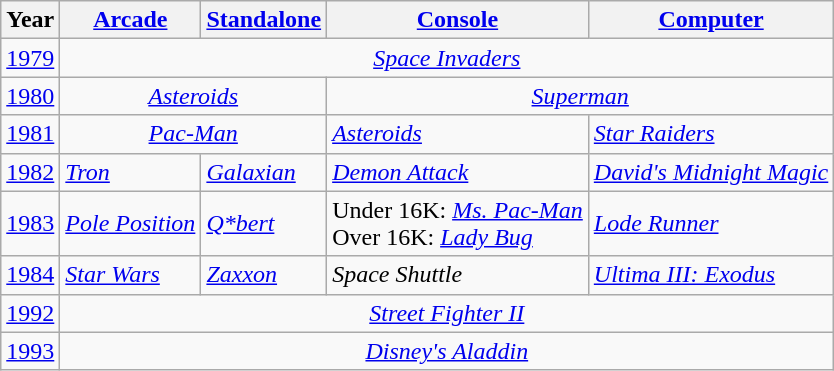<table class="wikitable">
<tr>
<th>Year</th>
<th><a href='#'>Arcade</a></th>
<th><a href='#'>Standalone</a></th>
<th><a href='#'>Console</a></th>
<th><a href='#'>Computer</a></th>
</tr>
<tr>
<td><a href='#'>1979</a></td>
<td colspan="4" style="text-align:center;"><em><a href='#'>Space Invaders</a></em></td>
</tr>
<tr>
<td><a href='#'>1980</a></td>
<td colspan="2" style="text-align:center;"><em><a href='#'>Asteroids</a></em></td>
<td colspan="2" style="text-align:center;"><em><a href='#'>Superman</a></em></td>
</tr>
<tr>
<td><a href='#'>1981</a></td>
<td colspan="2" style="text-align:center;"><em><a href='#'>Pac-Man</a></em></td>
<td><em><a href='#'>Asteroids</a></em></td>
<td><em><a href='#'>Star Raiders</a></em></td>
</tr>
<tr>
<td><a href='#'>1982</a></td>
<td><em><a href='#'>Tron</a></em></td>
<td><em><a href='#'>Galaxian</a></em></td>
<td><em><a href='#'>Demon Attack</a></em></td>
<td><em><a href='#'>David's Midnight Magic</a></em></td>
</tr>
<tr>
<td><a href='#'>1983</a></td>
<td><em><a href='#'>Pole Position</a></em></td>
<td><em><a href='#'>Q*bert</a></em></td>
<td>Under 16K: <em><a href='#'>Ms. Pac-Man</a></em> <br> Over 16K: <em><a href='#'>Lady Bug</a></em></td>
<td><em><a href='#'>Lode Runner</a></em></td>
</tr>
<tr>
<td><a href='#'>1984</a></td>
<td><em><a href='#'>Star Wars</a></em></td>
<td><em><a href='#'>Zaxxon</a></em></td>
<td><em>Space Shuttle</em></td>
<td><em><a href='#'>Ultima III: Exodus</a></em></td>
</tr>
<tr>
<td><a href='#'>1992</a></td>
<td colspan="4" style="text-align:center;"><em><a href='#'>Street Fighter II</a></em></td>
</tr>
<tr>
<td><a href='#'>1993</a></td>
<td colspan="4" style="text-align:center;"><em><a href='#'>Disney's Aladdin</a></em></td>
</tr>
</table>
